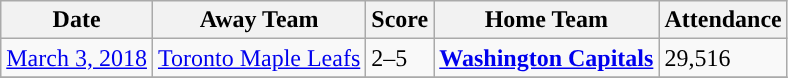<table class="wikitable">
<tr>
<th>Date</th>
<th>Away Team</th>
<th>Score</th>
<th>Home Team</th>
<th>Attendance</th>
</tr>
<tr>
<td><a href='#'>March 3, 2018</a></td>
<td><a href='#'>Toronto Maple Leafs</a></td>
<td>2–5</td>
<td><strong><a href='#'>Washington Capitals</a></strong></td>
<td>29,516</td>
</tr>
<tr>
</tr>
</table>
